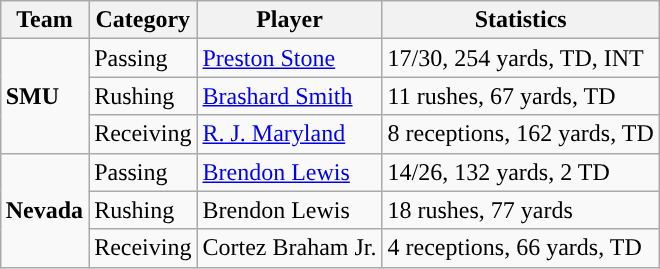<table class="wikitable" style="float: right;">
<tr>
<th>Team</th>
<th>Category</th>
<th>Player</th>
<th>Statistics</th>
</tr>
<tr>
<td rowspan=3><strong>SMU</strong></td>
<td>Passing</td>
<td><a href='#'>Preston Stone</a></td>
<td>17/30, 254 yards, TD, INT</td>
</tr>
<tr>
<td>Rushing</td>
<td><a href='#'>Brashard Smith</a></td>
<td>11 rushes, 67 yards, TD</td>
</tr>
<tr>
<td>Receiving</td>
<td><a href='#'>R. J. Maryland</a></td>
<td>8 receptions, 162 yards, TD</td>
</tr>
<tr>
<td rowspan=3><strong>Nevada</strong></td>
<td>Passing</td>
<td><a href='#'>Brendon Lewis</a></td>
<td>14/26, 132 yards, 2 TD</td>
</tr>
<tr>
<td>Rushing</td>
<td>Brendon Lewis</td>
<td>18 rushes, 77 yards</td>
</tr>
<tr>
<td>Receiving</td>
<td>Cortez Braham Jr.</td>
<td>4 receptions, 66 yards, TD</td>
</tr>
</table>
